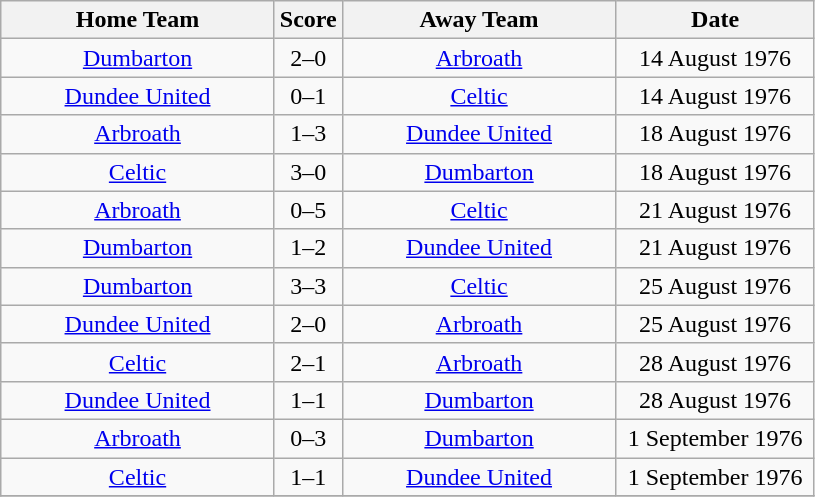<table class="wikitable" style="text-align:center;">
<tr>
<th width=175>Home Team</th>
<th width=20>Score</th>
<th width=175>Away Team</th>
<th width= 125>Date</th>
</tr>
<tr>
<td><a href='#'>Dumbarton</a></td>
<td>2–0</td>
<td><a href='#'>Arbroath</a></td>
<td>14 August 1976</td>
</tr>
<tr>
<td><a href='#'>Dundee United</a></td>
<td>0–1</td>
<td><a href='#'>Celtic</a></td>
<td>14 August 1976</td>
</tr>
<tr>
<td><a href='#'>Arbroath</a></td>
<td>1–3</td>
<td><a href='#'>Dundee United</a></td>
<td>18 August 1976</td>
</tr>
<tr>
<td><a href='#'>Celtic</a></td>
<td>3–0</td>
<td><a href='#'>Dumbarton</a></td>
<td>18 August 1976</td>
</tr>
<tr>
<td><a href='#'>Arbroath</a></td>
<td>0–5</td>
<td><a href='#'>Celtic</a></td>
<td>21 August 1976</td>
</tr>
<tr>
<td><a href='#'>Dumbarton</a></td>
<td>1–2</td>
<td><a href='#'>Dundee United</a></td>
<td>21 August 1976</td>
</tr>
<tr>
<td><a href='#'>Dumbarton</a></td>
<td>3–3</td>
<td><a href='#'>Celtic</a></td>
<td>25 August 1976</td>
</tr>
<tr>
<td><a href='#'>Dundee United</a></td>
<td>2–0</td>
<td><a href='#'>Arbroath</a></td>
<td>25 August 1976</td>
</tr>
<tr>
<td><a href='#'>Celtic</a></td>
<td>2–1</td>
<td><a href='#'>Arbroath</a></td>
<td>28 August 1976</td>
</tr>
<tr>
<td><a href='#'>Dundee United</a></td>
<td>1–1</td>
<td><a href='#'>Dumbarton</a></td>
<td>28 August 1976</td>
</tr>
<tr>
<td><a href='#'>Arbroath</a></td>
<td>0–3</td>
<td><a href='#'>Dumbarton</a></td>
<td>1 September 1976</td>
</tr>
<tr>
<td><a href='#'>Celtic</a></td>
<td>1–1</td>
<td><a href='#'>Dundee United</a></td>
<td>1 September 1976</td>
</tr>
<tr>
</tr>
</table>
